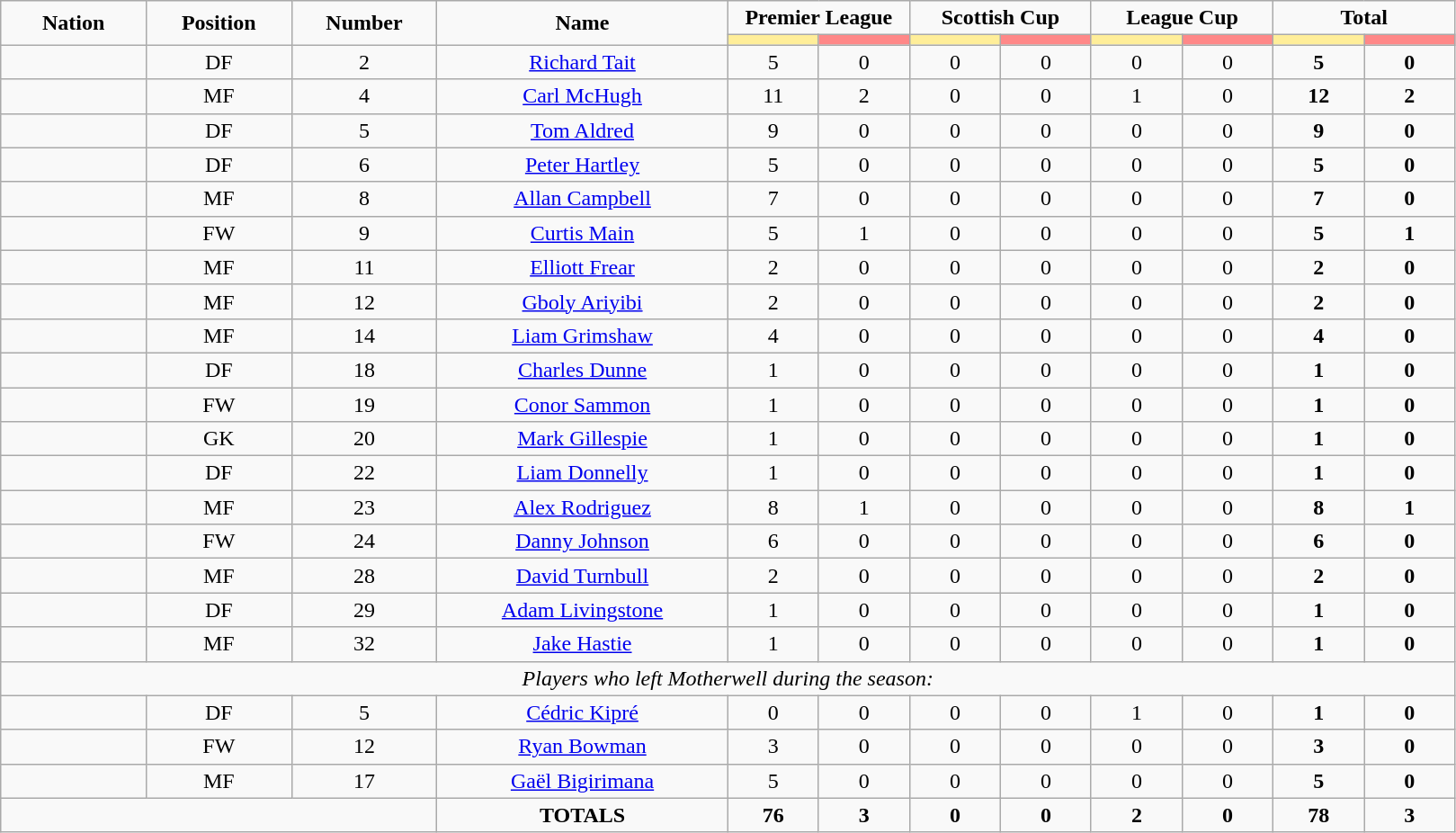<table class="wikitable" style="font-size: 100%; text-align: center;">
<tr>
<td rowspan="2" width="10%" align="center"><strong>Nation</strong></td>
<td rowspan="2" width="10%" align="center"><strong>Position</strong></td>
<td rowspan="2" width="10%" align="center"><strong>Number</strong></td>
<td rowspan="2" width="20%" align="center"><strong>Name</strong></td>
<td colspan="2" align="center"><strong>Premier League</strong></td>
<td colspan="2" align="center"><strong>Scottish Cup</strong></td>
<td colspan="2" align="center"><strong>League Cup</strong></td>
<td colspan="2" align="center"><strong>Total </strong></td>
</tr>
<tr>
<th width=60 style="background: #FFEE99"></th>
<th width=60 style="background: #FF8888"></th>
<th width=60 style="background: #FFEE99"></th>
<th width=60 style="background: #FF8888"></th>
<th width=60 style="background: #FFEE99"></th>
<th width=60 style="background: #FF8888"></th>
<th width=60 style="background: #FFEE99"></th>
<th width=60 style="background: #FF8888"></th>
</tr>
<tr>
<td></td>
<td>DF</td>
<td>2</td>
<td><a href='#'>Richard Tait</a></td>
<td>5</td>
<td>0</td>
<td>0</td>
<td>0</td>
<td>0</td>
<td>0</td>
<td><strong>5</strong></td>
<td><strong>0</strong></td>
</tr>
<tr>
<td></td>
<td>MF</td>
<td>4</td>
<td><a href='#'>Carl McHugh</a></td>
<td>11</td>
<td>2</td>
<td>0</td>
<td>0</td>
<td>1</td>
<td>0</td>
<td><strong>12</strong></td>
<td><strong>2</strong></td>
</tr>
<tr>
<td></td>
<td>DF</td>
<td>5</td>
<td><a href='#'>Tom Aldred</a></td>
<td>9</td>
<td>0</td>
<td>0</td>
<td>0</td>
<td>0</td>
<td>0</td>
<td><strong>9</strong></td>
<td><strong>0</strong></td>
</tr>
<tr>
<td></td>
<td>DF</td>
<td>6</td>
<td><a href='#'>Peter Hartley</a></td>
<td>5</td>
<td>0</td>
<td>0</td>
<td>0</td>
<td>0</td>
<td>0</td>
<td><strong>5</strong></td>
<td><strong>0</strong></td>
</tr>
<tr>
<td></td>
<td>MF</td>
<td>8</td>
<td><a href='#'>Allan Campbell</a></td>
<td>7</td>
<td>0</td>
<td>0</td>
<td>0</td>
<td>0</td>
<td>0</td>
<td><strong>7</strong></td>
<td><strong>0</strong></td>
</tr>
<tr>
<td></td>
<td>FW</td>
<td>9</td>
<td><a href='#'>Curtis Main</a></td>
<td>5</td>
<td>1</td>
<td>0</td>
<td>0</td>
<td>0</td>
<td>0</td>
<td><strong>5</strong></td>
<td><strong>1</strong></td>
</tr>
<tr>
<td></td>
<td>MF</td>
<td>11</td>
<td><a href='#'>Elliott Frear</a></td>
<td>2</td>
<td>0</td>
<td>0</td>
<td>0</td>
<td>0</td>
<td>0</td>
<td><strong>2</strong></td>
<td><strong>0</strong></td>
</tr>
<tr>
<td></td>
<td>MF</td>
<td>12</td>
<td><a href='#'>Gboly Ariyibi</a></td>
<td>2</td>
<td>0</td>
<td>0</td>
<td>0</td>
<td>0</td>
<td>0</td>
<td><strong>2</strong></td>
<td><strong>0</strong></td>
</tr>
<tr>
<td></td>
<td>MF</td>
<td>14</td>
<td><a href='#'>Liam Grimshaw</a></td>
<td>4</td>
<td>0</td>
<td>0</td>
<td>0</td>
<td>0</td>
<td>0</td>
<td><strong>4</strong></td>
<td><strong>0</strong></td>
</tr>
<tr>
<td></td>
<td>DF</td>
<td>18</td>
<td><a href='#'>Charles Dunne</a></td>
<td>1</td>
<td>0</td>
<td>0</td>
<td>0</td>
<td>0</td>
<td>0</td>
<td><strong>1</strong></td>
<td><strong>0</strong></td>
</tr>
<tr>
<td></td>
<td>FW</td>
<td>19</td>
<td><a href='#'>Conor Sammon</a></td>
<td>1</td>
<td>0</td>
<td>0</td>
<td>0</td>
<td>0</td>
<td>0</td>
<td><strong>1</strong></td>
<td><strong>0</strong></td>
</tr>
<tr>
<td></td>
<td>GK</td>
<td>20</td>
<td><a href='#'>Mark Gillespie</a></td>
<td>1</td>
<td>0</td>
<td>0</td>
<td>0</td>
<td>0</td>
<td>0</td>
<td><strong>1</strong></td>
<td><strong>0</strong></td>
</tr>
<tr>
<td></td>
<td>DF</td>
<td>22</td>
<td><a href='#'>Liam Donnelly</a></td>
<td>1</td>
<td>0</td>
<td>0</td>
<td>0</td>
<td>0</td>
<td>0</td>
<td><strong>1</strong></td>
<td><strong>0</strong></td>
</tr>
<tr>
<td></td>
<td>MF</td>
<td>23</td>
<td><a href='#'>Alex Rodriguez</a></td>
<td>8</td>
<td>1</td>
<td>0</td>
<td>0</td>
<td>0</td>
<td>0</td>
<td><strong>8</strong></td>
<td><strong>1</strong></td>
</tr>
<tr>
<td></td>
<td>FW</td>
<td>24</td>
<td><a href='#'>Danny Johnson</a></td>
<td>6</td>
<td>0</td>
<td>0</td>
<td>0</td>
<td>0</td>
<td>0</td>
<td><strong>6</strong></td>
<td><strong>0</strong></td>
</tr>
<tr>
<td></td>
<td>MF</td>
<td>28</td>
<td><a href='#'>David Turnbull</a></td>
<td>2</td>
<td>0</td>
<td>0</td>
<td>0</td>
<td>0</td>
<td>0</td>
<td><strong>2</strong></td>
<td><strong>0</strong></td>
</tr>
<tr>
<td></td>
<td>DF</td>
<td>29</td>
<td><a href='#'>Adam Livingstone</a></td>
<td>1</td>
<td>0</td>
<td>0</td>
<td>0</td>
<td>0</td>
<td>0</td>
<td><strong>1</strong></td>
<td><strong>0</strong></td>
</tr>
<tr>
<td></td>
<td>MF</td>
<td>32</td>
<td><a href='#'>Jake Hastie</a></td>
<td>1</td>
<td>0</td>
<td>0</td>
<td>0</td>
<td>0</td>
<td>0</td>
<td><strong>1</strong></td>
<td><strong>0</strong></td>
</tr>
<tr>
<td colspan="14"><em>Players who left Motherwell during the season:</em></td>
</tr>
<tr>
<td></td>
<td>DF</td>
<td>5</td>
<td><a href='#'>Cédric Kipré</a></td>
<td>0</td>
<td>0</td>
<td>0</td>
<td>0</td>
<td>1</td>
<td>0</td>
<td><strong>1</strong></td>
<td><strong>0</strong></td>
</tr>
<tr>
<td></td>
<td>FW</td>
<td>12</td>
<td><a href='#'>Ryan Bowman</a></td>
<td>3</td>
<td>0</td>
<td>0</td>
<td>0</td>
<td>0</td>
<td>0</td>
<td><strong>3</strong></td>
<td><strong>0</strong></td>
</tr>
<tr>
<td></td>
<td>MF</td>
<td>17</td>
<td><a href='#'>Gaël Bigirimana</a></td>
<td>5</td>
<td>0</td>
<td>0</td>
<td>0</td>
<td>0</td>
<td>0</td>
<td><strong>5</strong></td>
<td><strong>0</strong></td>
</tr>
<tr>
<td colspan="3"></td>
<td><strong>TOTALS</strong></td>
<td><strong>76</strong></td>
<td><strong>3</strong></td>
<td><strong>0</strong></td>
<td><strong>0</strong></td>
<td><strong>2</strong></td>
<td><strong>0</strong></td>
<td><strong>78</strong></td>
<td><strong>3</strong></td>
</tr>
</table>
